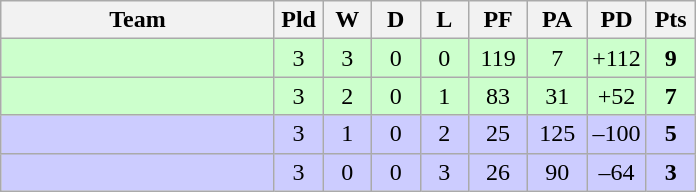<table class="wikitable" style="text-align:center;">
<tr>
<th width=175>Team</th>
<th width=25 abbr="Played">Pld</th>
<th width=25 abbr="Won">W</th>
<th width=25 abbr="Drawn">D</th>
<th width=25 abbr="Lost">L</th>
<th width=32 abbr="Points for">PF</th>
<th width=32 abbr="Points against">PA</th>
<th width=32 abbr="Points difference">PD</th>
<th width=25 abbr="Points">Pts</th>
</tr>
<tr bgcolor=ccffcc>
<td align=left></td>
<td>3</td>
<td>3</td>
<td>0</td>
<td>0</td>
<td>119</td>
<td>7</td>
<td>+112</td>
<td><strong>9</strong></td>
</tr>
<tr bgcolor=ccffcc>
<td align=left></td>
<td>3</td>
<td>2</td>
<td>0</td>
<td>1</td>
<td>83</td>
<td>31</td>
<td>+52</td>
<td><strong>7</strong></td>
</tr>
<tr bgcolor=ccccff>
<td align=left></td>
<td>3</td>
<td>1</td>
<td>0</td>
<td>2</td>
<td>25</td>
<td>125</td>
<td>–100</td>
<td><strong>5</strong></td>
</tr>
<tr bgcolor=ccccff>
<td align=left></td>
<td>3</td>
<td>0</td>
<td>0</td>
<td>3</td>
<td>26</td>
<td>90</td>
<td>–64</td>
<td><strong>3</strong></td>
</tr>
</table>
